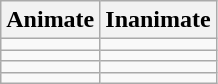<table class="wikitable">
<tr>
<th>Animate</th>
<th>Inanimate</th>
</tr>
<tr>
<td> </td>
<td> </td>
</tr>
<tr>
<td> </td>
<td> </td>
</tr>
<tr>
<td> </td>
<td> </td>
</tr>
<tr>
<td> </td>
<td> </td>
</tr>
</table>
